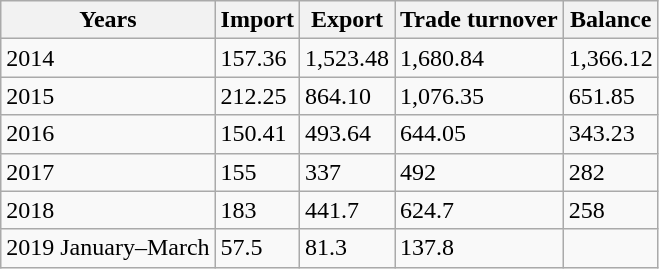<table class="wikitable">
<tr>
<th>Years</th>
<th>Import</th>
<th>Export</th>
<th>Trade turnover</th>
<th>Balance</th>
</tr>
<tr>
<td>2014</td>
<td>157.36</td>
<td>1,523.48</td>
<td>1,680.84</td>
<td>1,366.12</td>
</tr>
<tr>
<td>2015</td>
<td>212.25</td>
<td>864.10</td>
<td>1,076.35</td>
<td>651.85</td>
</tr>
<tr>
<td>2016</td>
<td>150.41</td>
<td>493.64</td>
<td>644.05</td>
<td>343.23</td>
</tr>
<tr>
<td>2017</td>
<td>155</td>
<td>337</td>
<td>492</td>
<td>282</td>
</tr>
<tr>
<td>2018</td>
<td>183</td>
<td>441.7</td>
<td>624.7</td>
<td>258</td>
</tr>
<tr>
<td>2019 January–March</td>
<td>57.5</td>
<td>81.3</td>
<td>137.8</td>
</tr>
</table>
